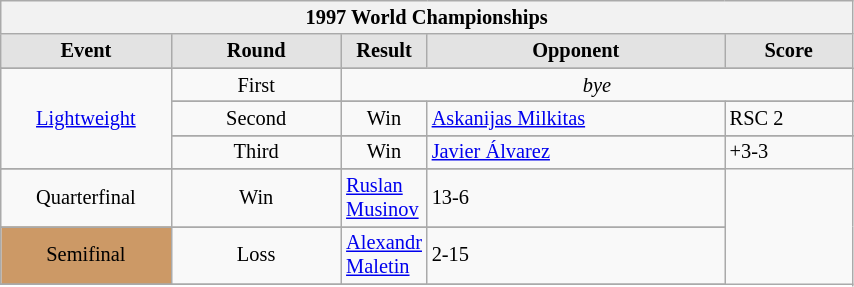<table style='font-size: 85%; text-align: left;' class='wikitable' width='45%'>
<tr>
<th colspan=5>1997 World Championships</th>
</tr>
<tr>
<th style='border-style: none none solid solid; background: #e3e3e3; width: 20%'><strong>Event</strong></th>
<th style='border-style: none none solid solid; background: #e3e3e3; width: 20%'><strong>Round</strong></th>
<th style='border-style: none none solid solid; background: #e3e3e3; width: 10%'><strong>Result</strong></th>
<th style='border-style: none none solid solid; background: #e3e3e3; width: 35%'><strong>Opponent</strong></th>
<th style='border-style: none none solid solid; background: #e3e3e3; width: 15%'><strong>Score</strong></th>
</tr>
<tr>
</tr>
<tr align=center>
<td rowspan="5" style="text-align:center;"><a href='#'>Lightweight</a></td>
<td align='center'>First</td>
<td colspan="3"><em>bye</em></td>
</tr>
<tr>
</tr>
<tr align=center>
<td align='center'>Second</td>
<td>Win</td>
<td align='left'> <a href='#'>Askanijas Milkitas</a></td>
<td align='left'>RSC 2</td>
</tr>
<tr>
</tr>
<tr align=center>
<td align='center'>Third</td>
<td>Win</td>
<td align='left'> <a href='#'>Javier Álvarez</a></td>
<td align='left'>+3-3</td>
</tr>
<tr>
</tr>
<tr align=center>
<td align='center'>Quarterfinal</td>
<td>Win</td>
<td align='left'> <a href='#'>Ruslan Musinov</a></td>
<td align='left'>13-6</td>
</tr>
<tr>
</tr>
<tr align=center>
<td align='center'; bgcolor="#cc9966">Semifinal</td>
<td>Loss</td>
<td align='left'> <a href='#'>Alexandr Maletin</a></td>
<td align='left'>2-15</td>
</tr>
<tr>
</tr>
</table>
